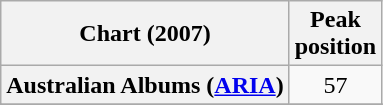<table class="wikitable sortable plainrowheaders">
<tr>
<th>Chart (2007)</th>
<th>Peak<br>position</th>
</tr>
<tr>
<th scope="row">Australian Albums (<a href='#'>ARIA</a>)</th>
<td align="center">57</td>
</tr>
<tr>
</tr>
<tr>
</tr>
</table>
